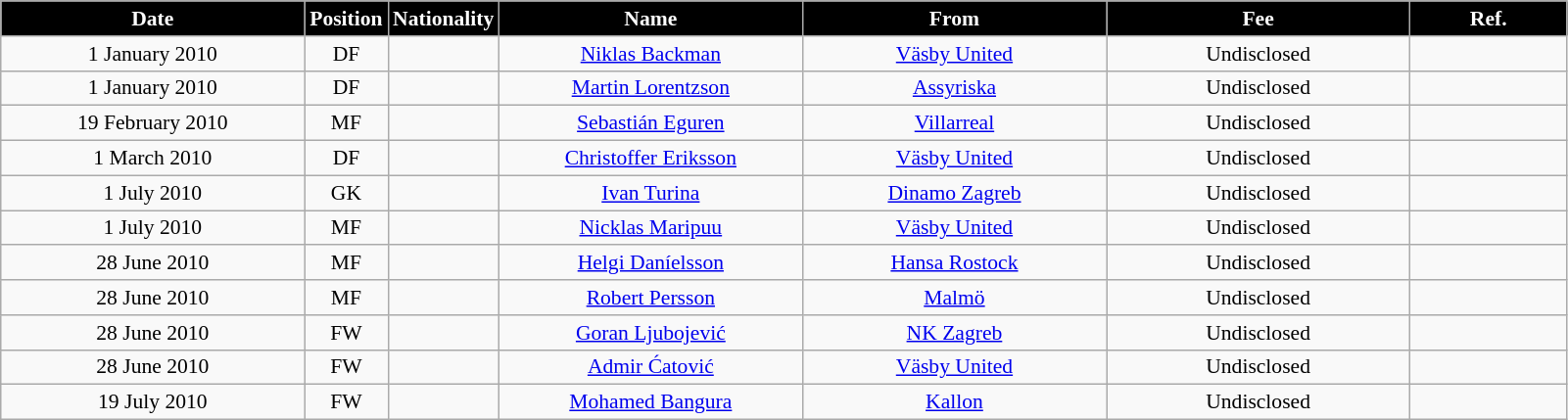<table class="wikitable"  style="text-align:center; font-size:90%; ">
<tr>
<th style="background:#000000; color:white; width:200px;">Date</th>
<th style="background:#000000; color:white; width:50px;">Position</th>
<th style="background:#000000; color:white; width:50px;">Nationality</th>
<th style="background:#000000; color:white; width:200px;">Name</th>
<th style="background:#000000; color:white; width:200px;">From</th>
<th style="background:#000000; color:white; width:200px;">Fee</th>
<th style="background:#000000; color:white; width:100px;">Ref.</th>
</tr>
<tr>
<td>1 January 2010</td>
<td>DF</td>
<td></td>
<td><a href='#'>Niklas Backman</a></td>
<td><a href='#'>Väsby United</a></td>
<td>Undisclosed</td>
<td></td>
</tr>
<tr>
<td>1 January 2010</td>
<td>DF</td>
<td></td>
<td><a href='#'>Martin Lorentzson</a></td>
<td><a href='#'>Assyriska</a></td>
<td>Undisclosed</td>
<td></td>
</tr>
<tr>
<td>19 February 2010</td>
<td>MF</td>
<td></td>
<td><a href='#'>Sebastián Eguren</a></td>
<td><a href='#'>Villarreal</a></td>
<td>Undisclosed</td>
<td></td>
</tr>
<tr>
<td>1 March 2010</td>
<td>DF</td>
<td></td>
<td><a href='#'>Christoffer Eriksson</a></td>
<td><a href='#'>Väsby United</a></td>
<td>Undisclosed</td>
<td></td>
</tr>
<tr>
<td>1 July 2010</td>
<td>GK</td>
<td></td>
<td><a href='#'>Ivan Turina</a></td>
<td><a href='#'>Dinamo Zagreb</a></td>
<td>Undisclosed</td>
<td></td>
</tr>
<tr>
<td>1 July 2010</td>
<td>MF</td>
<td></td>
<td><a href='#'>Nicklas Maripuu</a></td>
<td><a href='#'>Väsby United</a></td>
<td>Undisclosed</td>
<td></td>
</tr>
<tr>
<td>28 June 2010</td>
<td>MF</td>
<td></td>
<td><a href='#'>Helgi Daníelsson</a></td>
<td><a href='#'>Hansa Rostock</a></td>
<td>Undisclosed</td>
<td></td>
</tr>
<tr>
<td>28 June 2010</td>
<td>MF</td>
<td></td>
<td><a href='#'>Robert Persson</a></td>
<td><a href='#'>Malmö</a></td>
<td>Undisclosed</td>
<td></td>
</tr>
<tr>
<td>28 June 2010</td>
<td>FW</td>
<td></td>
<td><a href='#'>Goran Ljubojević</a></td>
<td><a href='#'>NK Zagreb</a></td>
<td>Undisclosed</td>
<td></td>
</tr>
<tr>
<td>28 June 2010</td>
<td>FW</td>
<td></td>
<td><a href='#'>Admir Ćatović</a></td>
<td><a href='#'>Väsby United</a></td>
<td>Undisclosed</td>
<td></td>
</tr>
<tr>
<td>19 July 2010</td>
<td>FW</td>
<td></td>
<td><a href='#'>Mohamed Bangura</a></td>
<td><a href='#'>Kallon</a></td>
<td>Undisclosed</td>
<td></td>
</tr>
</table>
